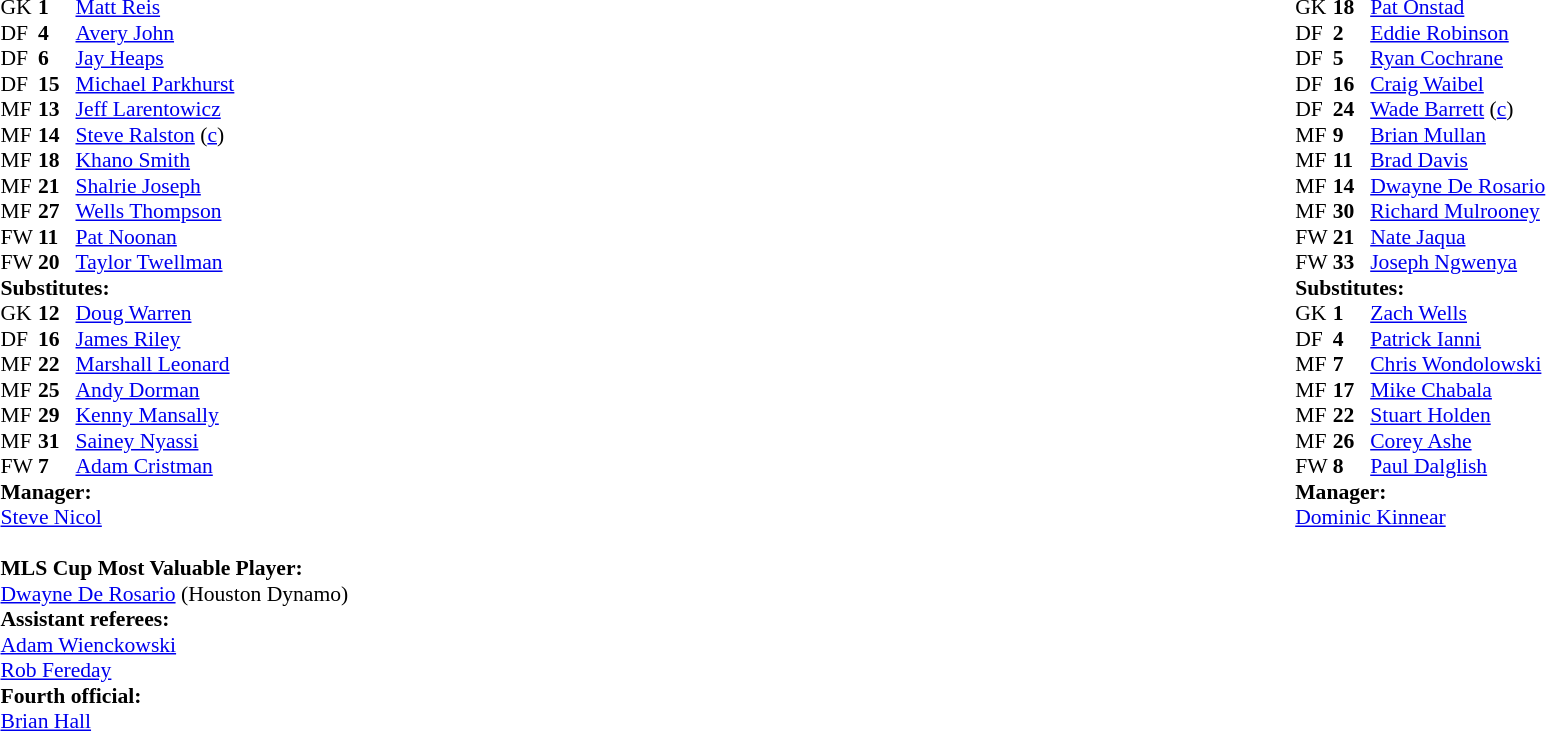<table width="100%">
<tr>
<td valign="top" width="50%"><br><table style="font-size: 90%" cellspacing="0" cellpadding="0">
<tr>
<td colspan="4"></td>
</tr>
<tr>
<th width=25></th>
<th width=25></th>
</tr>
<tr>
<td>GK</td>
<td><strong>1</strong></td>
<td> <a href='#'>Matt Reis</a></td>
</tr>
<tr>
<td>DF</td>
<td><strong>4</strong></td>
<td> <a href='#'>Avery John</a></td>
</tr>
<tr>
<td>DF</td>
<td><strong>6</strong></td>
<td> <a href='#'>Jay Heaps</a></td>
</tr>
<tr>
<td>DF</td>
<td><strong>15</strong></td>
<td> <a href='#'>Michael Parkhurst</a></td>
</tr>
<tr>
<td>MF</td>
<td><strong>13</strong></td>
<td> <a href='#'>Jeff Larentowicz</a></td>
</tr>
<tr>
<td>MF</td>
<td><strong>14</strong></td>
<td> <a href='#'>Steve Ralston</a> (<a href='#'>c</a>)</td>
<td></td>
<td></td>
</tr>
<tr>
<td>MF</td>
<td><strong>18</strong></td>
<td> <a href='#'>Khano Smith</a></td>
<td></td>
<td></td>
</tr>
<tr>
<td>MF</td>
<td><strong>21</strong></td>
<td> <a href='#'>Shalrie Joseph</a></td>
</tr>
<tr>
<td>MF</td>
<td><strong>27</strong></td>
<td> <a href='#'>Wells Thompson</a></td>
</tr>
<tr>
<td>FW</td>
<td><strong>11</strong></td>
<td> <a href='#'>Pat Noonan</a></td>
</tr>
<tr>
<td>FW</td>
<td><strong>20</strong></td>
<td> <a href='#'>Taylor Twellman</a></td>
</tr>
<tr>
<td colspan=3><strong>Substitutes:</strong></td>
</tr>
<tr>
<td>GK</td>
<td><strong>12</strong></td>
<td> <a href='#'>Doug Warren</a></td>
</tr>
<tr>
<td>DF</td>
<td><strong>16</strong></td>
<td> <a href='#'>James Riley</a></td>
</tr>
<tr>
<td>MF</td>
<td><strong>22</strong></td>
<td> <a href='#'>Marshall Leonard</a></td>
</tr>
<tr>
<td>MF</td>
<td><strong>25</strong></td>
<td> <a href='#'>Andy Dorman</a></td>
<td></td>
<td></td>
</tr>
<tr>
<td>MF</td>
<td><strong>29</strong></td>
<td> <a href='#'>Kenny Mansally</a></td>
</tr>
<tr>
<td>MF</td>
<td><strong>31</strong></td>
<td> <a href='#'>Sainey Nyassi</a></td>
</tr>
<tr>
<td>FW</td>
<td><strong>7</strong></td>
<td> <a href='#'>Adam Cristman</a></td>
</tr>
<tr>
<td colspan=3><strong>Manager:</strong></td>
</tr>
<tr>
<td colspan=4> <a href='#'>Steve Nicol</a><br><br><strong>MLS Cup Most Valuable Player:</strong>
<br> <a href='#'>Dwayne De Rosario</a> (Houston Dynamo)<br><strong>Assistant referees:</strong>
<br> <a href='#'>Adam Wienckowski</a>
<br> <a href='#'>Rob Fereday</a>
<br><strong>Fourth official:</strong>
<br> <a href='#'>Brian Hall</a></td>
</tr>
</table>
</td>
<td></td>
<td valign="top"></td>
<td valign="top" width="50%"><br><table style="font-size: 90%" cellspacing="0" cellpadding="0" align=center>
<tr>
<td colspan="4"></td>
</tr>
<tr>
<th width=25></th>
<th width=25></th>
</tr>
<tr>
<td>GK</td>
<td><strong>18</strong></td>
<td> <a href='#'>Pat Onstad</a></td>
</tr>
<tr>
<td>DF</td>
<td><strong>2</strong></td>
<td> <a href='#'>Eddie Robinson</a></td>
</tr>
<tr>
<td>DF</td>
<td><strong>5</strong></td>
<td> <a href='#'>Ryan Cochrane</a></td>
</tr>
<tr>
<td>DF</td>
<td><strong>16</strong></td>
<td> <a href='#'>Craig Waibel</a></td>
</tr>
<tr>
<td>DF</td>
<td><strong>24</strong></td>
<td> <a href='#'>Wade Barrett</a> (<a href='#'>c</a>)</td>
<td></td>
<td></td>
</tr>
<tr>
<td>MF</td>
<td><strong>9</strong></td>
<td> <a href='#'>Brian Mullan</a></td>
</tr>
<tr>
<td>MF</td>
<td><strong>11</strong></td>
<td> <a href='#'>Brad Davis</a></td>
</tr>
<tr>
<td>MF</td>
<td><strong>14</strong></td>
<td> <a href='#'>Dwayne De Rosario</a></td>
</tr>
<tr>
<td>MF</td>
<td><strong>30</strong></td>
<td> <a href='#'>Richard Mulrooney</a></td>
</tr>
<tr>
<td>FW</td>
<td><strong>21</strong></td>
<td> <a href='#'>Nate Jaqua</a></td>
</tr>
<tr>
<td>FW</td>
<td><strong>33</strong></td>
<td> <a href='#'>Joseph Ngwenya</a></td>
<td></td>
<td></td>
</tr>
<tr>
<td colspan=3><strong>Substitutes:</strong></td>
</tr>
<tr>
<td>GK</td>
<td><strong>1</strong></td>
<td> <a href='#'>Zach Wells</a></td>
</tr>
<tr>
<td>DF</td>
<td><strong>4</strong></td>
<td> <a href='#'>Patrick Ianni</a></td>
</tr>
<tr>
<td>MF</td>
<td><strong>7</strong></td>
<td> <a href='#'>Chris Wondolowski</a></td>
</tr>
<tr>
<td>MF</td>
<td><strong>17</strong></td>
<td> <a href='#'>Mike Chabala</a></td>
</tr>
<tr>
<td>MF</td>
<td><strong>22</strong></td>
<td> <a href='#'>Stuart Holden</a></td>
<td></td>
<td></td>
</tr>
<tr>
<td>MF</td>
<td><strong>26</strong></td>
<td> <a href='#'>Corey Ashe</a></td>
</tr>
<tr>
<td>FW</td>
<td><strong>8</strong></td>
<td> <a href='#'>Paul Dalglish</a></td>
</tr>
<tr>
<td colspan=3><strong>Manager:</strong></td>
</tr>
<tr>
<td colspan=4> <a href='#'>Dominic Kinnear</a></td>
</tr>
<tr>
</tr>
</table>
</td>
</tr>
</table>
